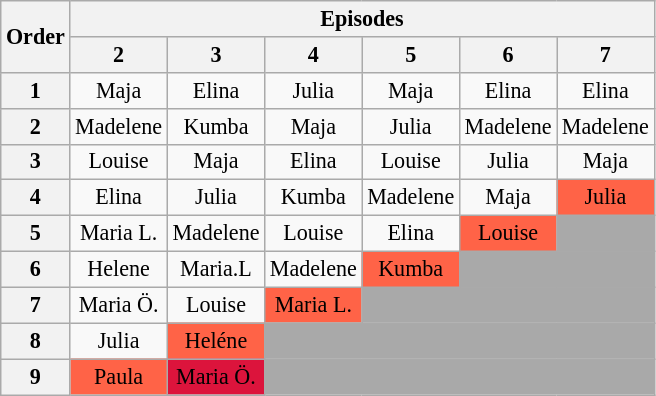<table class="wikitable" style="text-align:center; font-size:92%">
<tr>
<th rowspan="2">Order</th>
<th colspan="15">Episodes</th>
</tr>
<tr>
<th>2</th>
<th>3</th>
<th>4</th>
<th>5</th>
<th>6</th>
<th>7</th>
</tr>
<tr>
<th>1</th>
<td>Maja</td>
<td>Elina</td>
<td>Julia</td>
<td>Maja</td>
<td>Elina</td>
<td>Elina</td>
</tr>
<tr>
<th>2</th>
<td>Madelene</td>
<td>Kumba</td>
<td>Maja</td>
<td>Julia</td>
<td>Madelene</td>
<td>Madelene</td>
</tr>
<tr>
<th>3</th>
<td>Louise</td>
<td>Maja</td>
<td>Elina</td>
<td>Louise</td>
<td>Julia</td>
<td>Maja</td>
</tr>
<tr>
<th>4</th>
<td>Elina</td>
<td>Julia</td>
<td>Kumba</td>
<td>Madelene</td>
<td>Maja</td>
<td style="background:tomato;">Julia</td>
</tr>
<tr>
<th>5</th>
<td>Maria L.</td>
<td>Madelene</td>
<td>Louise</td>
<td>Elina</td>
<td style="background:tomato;">Louise</td>
<td bgcolor="darkgray" colspan="6"></td>
</tr>
<tr>
<th>6</th>
<td>Helene</td>
<td>Maria.L</td>
<td>Madelene</td>
<td style="background:tomato;">Kumba</td>
<td bgcolor="darkgray" colspan="7"></td>
</tr>
<tr>
<th>7</th>
<td>Maria Ö.</td>
<td>Louise</td>
<td style="background:tomato;">Maria L.</td>
<td bgcolor="darkgray" colspan="8"></td>
</tr>
<tr>
<th>8</th>
<td>Julia</td>
<td style="background:tomato;">Heléne</td>
<td bgcolor="darkgray" colspan="9"></td>
</tr>
<tr>
<th>9</th>
<td style="background:tomato;">Paula</td>
<td style="background:crimson;"><span>Maria Ö.</span></td>
<td bgcolor="darkgray" colspan="9"></td>
</tr>
</table>
